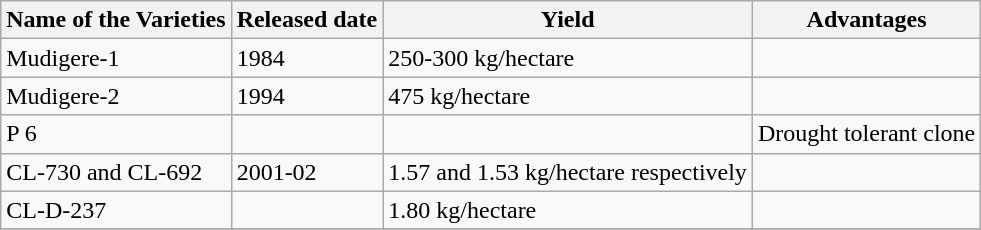<table class="wikitable">
<tr>
<th>Name of the Varieties</th>
<th>Released date</th>
<th>Yield</th>
<th>Advantages</th>
</tr>
<tr>
<td>Mudigere-1</td>
<td>1984</td>
<td>250-300 kg/hectare</td>
<td></td>
</tr>
<tr>
<td>Mudigere-2</td>
<td>1994</td>
<td>475 kg/hectare</td>
<td></td>
</tr>
<tr>
<td>P 6</td>
<td></td>
<td></td>
<td>Drought tolerant clone</td>
</tr>
<tr>
<td>CL-730 and CL-692</td>
<td>2001-02</td>
<td>1.57 and 1.53 kg/hectare respectively</td>
<td></td>
</tr>
<tr>
<td>CL-D-237</td>
<td></td>
<td>1.80 kg/hectare</td>
<td></td>
</tr>
<tr>
</tr>
</table>
